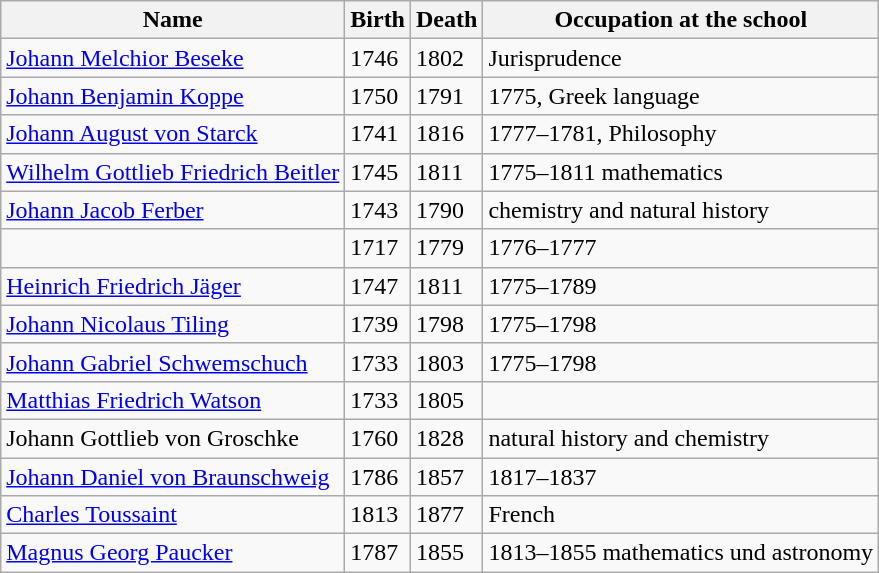<table class="wikitable sortable">
<tr>
<th>Name</th>
<th>Birth</th>
<th>Death</th>
<th>Occupation at the school</th>
</tr>
<tr>
<td><a href='#'>Johann Melchior Beseke</a></td>
<td>1746</td>
<td>1802</td>
<td>Jurisprudence</td>
</tr>
<tr>
<td><a href='#'>Johann Benjamin Koppe</a></td>
<td>1750</td>
<td>1791</td>
<td>1775, Greek language</td>
</tr>
<tr>
<td><a href='#'>Johann August von Starck</a></td>
<td>1741</td>
<td>1816</td>
<td>1777–1781, Philosophy</td>
</tr>
<tr>
<td><a href='#'>Wilhelm Gottlieb Friedrich Beitler</a></td>
<td>1745</td>
<td>1811</td>
<td>1775–1811 mathematics</td>
</tr>
<tr>
<td><a href='#'>Johann Jacob Ferber</a></td>
<td>1743</td>
<td>1790</td>
<td>chemistry and natural history</td>
</tr>
<tr>
<td></td>
<td>1717</td>
<td>1779</td>
<td>1776–1777</td>
</tr>
<tr>
<td><a href='#'>Heinrich Friedrich Jäger</a></td>
<td>1747</td>
<td>1811</td>
<td>1775–1789</td>
</tr>
<tr>
<td><a href='#'>Johann Nicolaus Tiling</a></td>
<td>1739</td>
<td>1798</td>
<td>1775–1798</td>
</tr>
<tr>
<td><a href='#'>Johann Gabriel Schwemschuch</a></td>
<td>1733</td>
<td>1803</td>
<td>1775–1798</td>
</tr>
<tr>
<td><a href='#'>Matthias Friedrich Watson</a></td>
<td>1733</td>
<td>1805</td>
<td></td>
</tr>
<tr>
<td>Johann Gottlieb von Groschke</td>
<td>1760</td>
<td>1828</td>
<td>natural history and chemistry</td>
</tr>
<tr>
<td><a href='#'>Johann Daniel von Braunschweig</a></td>
<td>1786</td>
<td>1857</td>
<td>1817–1837</td>
</tr>
<tr>
<td><a href='#'>Charles Toussaint</a></td>
<td>1813</td>
<td>1877</td>
<td>French</td>
</tr>
<tr>
<td><a href='#'>Magnus Georg Paucker</a></td>
<td>1787</td>
<td>1855</td>
<td>1813–1855 mathematics und astronomy</td>
</tr>
</table>
